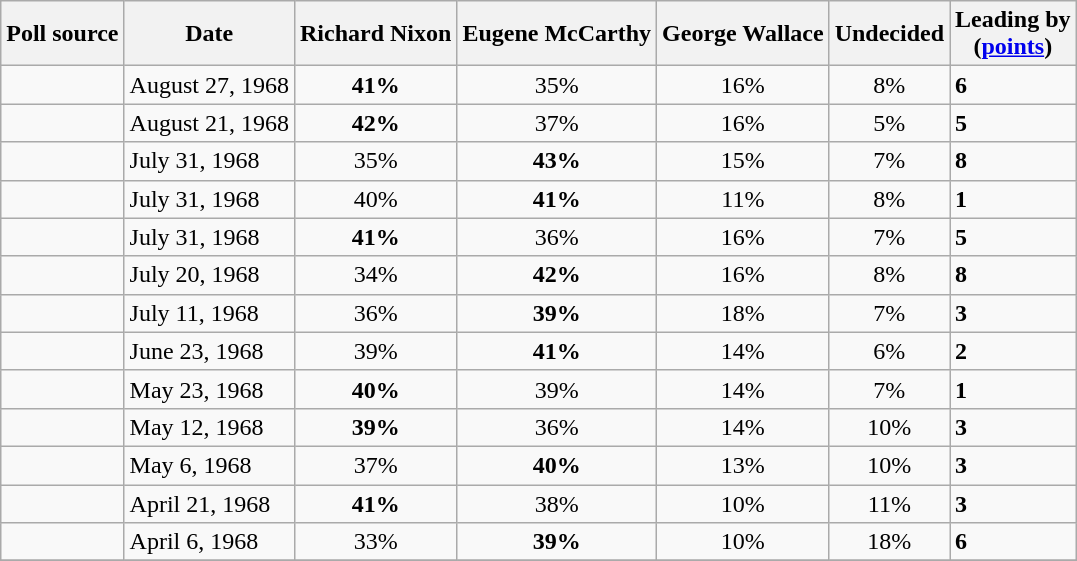<table class="wikitable sortable">
<tr>
<th>Poll source</th>
<th>Date</th>
<th>Richard Nixon<br><small></small></th>
<th>Eugene McCarthy<br><small></small></th>
<th>George Wallace<br><small></small></th>
<th>Undecided</th>
<th>Leading by<br>(<a href='#'>points</a>)</th>
</tr>
<tr>
<td> </td>
<td>August 27, 1968</td>
<td align="center" ><strong>41%</strong></td>
<td align="center">35%</td>
<td align="center">16%</td>
<td align="center">8%</td>
<td><strong>6</strong></td>
</tr>
<tr>
<td></td>
<td>August 21, 1968</td>
<td align="center" ><strong>42%</strong></td>
<td align="center">37%</td>
<td align="center">16%</td>
<td align="center">5%</td>
<td><strong>5</strong></td>
</tr>
<tr>
<td> </td>
<td>July 31, 1968</td>
<td align="center">35%</td>
<td align="center" ><strong>43%</strong></td>
<td align="center">15%</td>
<td align="center">7%</td>
<td><strong>8</strong></td>
</tr>
<tr>
<td> </td>
<td>July 31, 1968</td>
<td align="center">40%</td>
<td align="center" ><strong>41%</strong></td>
<td align="center">11%</td>
<td align="center">8%</td>
<td><strong>1</strong></td>
</tr>
<tr>
<td></td>
<td>July 31, 1968</td>
<td align="center" ><strong>41%</strong></td>
<td align="center">36%</td>
<td align="center">16%</td>
<td align="center">7%</td>
<td><strong>5</strong></td>
</tr>
<tr>
<td></td>
<td>July 20, 1968</td>
<td align="center">34%</td>
<td align="center" ><strong>42%</strong></td>
<td align="center">16%</td>
<td align="center">8%</td>
<td><strong>8</strong></td>
</tr>
<tr>
<td></td>
<td>July 11, 1968</td>
<td align="center">36%</td>
<td align="center" ><strong>39%</strong></td>
<td align="center">18%</td>
<td align="center">7%</td>
<td><strong>3</strong></td>
</tr>
<tr>
<td></td>
<td>June 23, 1968</td>
<td align="center">39%</td>
<td align="center" ><strong>41%</strong></td>
<td align="center">14%</td>
<td align="center">6%</td>
<td><strong>2</strong></td>
</tr>
<tr>
<td></td>
<td>May 23, 1968</td>
<td align="center" ><strong>40%</strong></td>
<td align="center">39%</td>
<td align="center">14%</td>
<td align="center">7%</td>
<td><strong>1</strong></td>
</tr>
<tr>
<td></td>
<td>May 12, 1968</td>
<td align="center" ><strong>39%</strong></td>
<td align="center">36%</td>
<td align="center">14%</td>
<td align="center">10%</td>
<td><strong>3</strong></td>
</tr>
<tr>
<td></td>
<td>May 6, 1968</td>
<td align="center">37%</td>
<td align="center" ><strong>40%</strong></td>
<td align="center">13%</td>
<td align="center">10%</td>
<td><strong>3</strong></td>
</tr>
<tr>
<td></td>
<td>April 21, 1968</td>
<td align="center" ><strong>41%</strong></td>
<td align="center">38%</td>
<td align="center">10%</td>
<td align="center">11%</td>
<td><strong>3</strong></td>
</tr>
<tr>
<td></td>
<td>April 6, 1968</td>
<td align="center">33%</td>
<td align="center" ><strong>39%</strong></td>
<td align="center">10%</td>
<td align="center">18%</td>
<td><strong>6</strong></td>
</tr>
<tr>
</tr>
</table>
